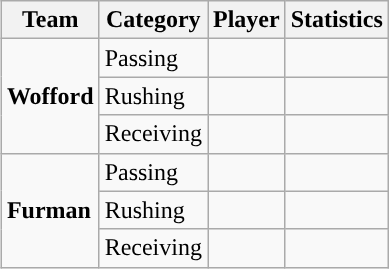<table class="wikitable" style="float: right;">
<tr>
<th>Team</th>
<th>Category</th>
<th>Player</th>
<th>Statistics</th>
</tr>
<tr>
<td rowspan=3><strong>Wofford</strong></td>
<td>Passing</td>
<td></td>
<td></td>
</tr>
<tr>
<td>Rushing</td>
<td></td>
<td></td>
</tr>
<tr>
<td>Receiving</td>
<td></td>
<td></td>
</tr>
<tr>
<td rowspan=3><strong>Furman</strong></td>
<td>Passing</td>
<td></td>
<td></td>
</tr>
<tr>
<td>Rushing</td>
<td></td>
<td></td>
</tr>
<tr>
<td>Receiving</td>
<td></td>
<td></td>
</tr>
</table>
